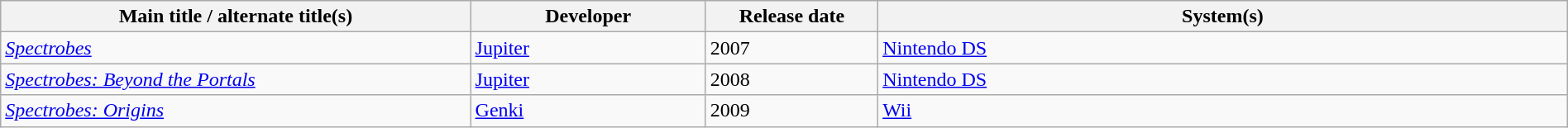<table class="wikitable sortable" style="width: 100%;">
<tr>
<th style="width:30%;">Main title / alternate title(s)</th>
<th style="width:15%;">Developer</th>
<th style="width:11%;">Release date</th>
<th style="width:44%;">System(s)</th>
</tr>
<tr>
<td><em><a href='#'>Spectrobes</a></em></td>
<td><a href='#'>Jupiter</a></td>
<td>2007</td>
<td><a href='#'>Nintendo DS</a></td>
</tr>
<tr>
<td><em><a href='#'>Spectrobes: Beyond the Portals</a></em></td>
<td><a href='#'>Jupiter</a></td>
<td>2008</td>
<td><a href='#'>Nintendo DS</a></td>
</tr>
<tr>
<td><em><a href='#'>Spectrobes: Origins</a></em></td>
<td><a href='#'>Genki</a></td>
<td>2009</td>
<td><a href='#'>Wii</a></td>
</tr>
</table>
